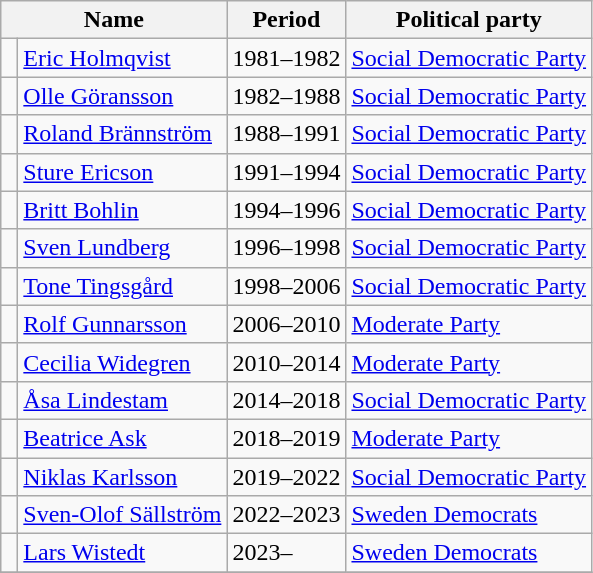<table class="wikitable">
<tr>
<th colspan="2">Name</th>
<th>Period</th>
<th>Political party</th>
</tr>
<tr>
<td bgcolor=> </td>
<td><a href='#'>Eric Holmqvist</a></td>
<td>1981–1982</td>
<td><a href='#'>Social Democratic Party</a></td>
</tr>
<tr>
<td bgcolor=> </td>
<td><a href='#'>Olle Göransson</a></td>
<td>1982–1988</td>
<td><a href='#'>Social Democratic Party</a></td>
</tr>
<tr>
<td bgcolor=> </td>
<td><a href='#'>Roland Brännström</a></td>
<td>1988–1991</td>
<td><a href='#'>Social Democratic Party</a></td>
</tr>
<tr>
<td bgcolor=> </td>
<td><a href='#'>Sture Ericson</a></td>
<td>1991–1994</td>
<td><a href='#'>Social Democratic Party</a></td>
</tr>
<tr>
<td bgcolor=> </td>
<td><a href='#'>Britt Bohlin</a></td>
<td>1994–1996</td>
<td><a href='#'>Social Democratic Party</a></td>
</tr>
<tr>
<td bgcolor=> </td>
<td><a href='#'>Sven Lundberg</a></td>
<td>1996–1998</td>
<td><a href='#'>Social Democratic Party</a></td>
</tr>
<tr>
<td bgcolor=> </td>
<td><a href='#'>Tone Tingsgård</a></td>
<td>1998–2006</td>
<td><a href='#'>Social Democratic Party</a></td>
</tr>
<tr>
<td bgcolor=> </td>
<td><a href='#'>Rolf Gunnarsson</a></td>
<td>2006–2010</td>
<td><a href='#'>Moderate Party</a></td>
</tr>
<tr>
<td bgcolor=> </td>
<td><a href='#'>Cecilia Widegren</a></td>
<td>2010–2014</td>
<td><a href='#'>Moderate Party</a></td>
</tr>
<tr>
<td bgcolor=> </td>
<td><a href='#'>Åsa Lindestam</a></td>
<td>2014–2018</td>
<td><a href='#'>Social Democratic Party</a></td>
</tr>
<tr>
<td bgcolor=> </td>
<td><a href='#'>Beatrice Ask</a></td>
<td>2018–2019</td>
<td><a href='#'>Moderate Party</a></td>
</tr>
<tr>
<td bgcolor=> </td>
<td><a href='#'>Niklas Karlsson</a></td>
<td>2019–2022</td>
<td><a href='#'>Social Democratic Party</a></td>
</tr>
<tr>
<td bgcolor=> </td>
<td><a href='#'>Sven-Olof Sällström</a></td>
<td>2022–2023</td>
<td><a href='#'>Sweden Democrats</a></td>
</tr>
<tr>
<td bgcolor=> </td>
<td><a href='#'>Lars Wistedt</a></td>
<td>2023–</td>
<td><a href='#'>Sweden Democrats</a></td>
</tr>
<tr>
</tr>
</table>
